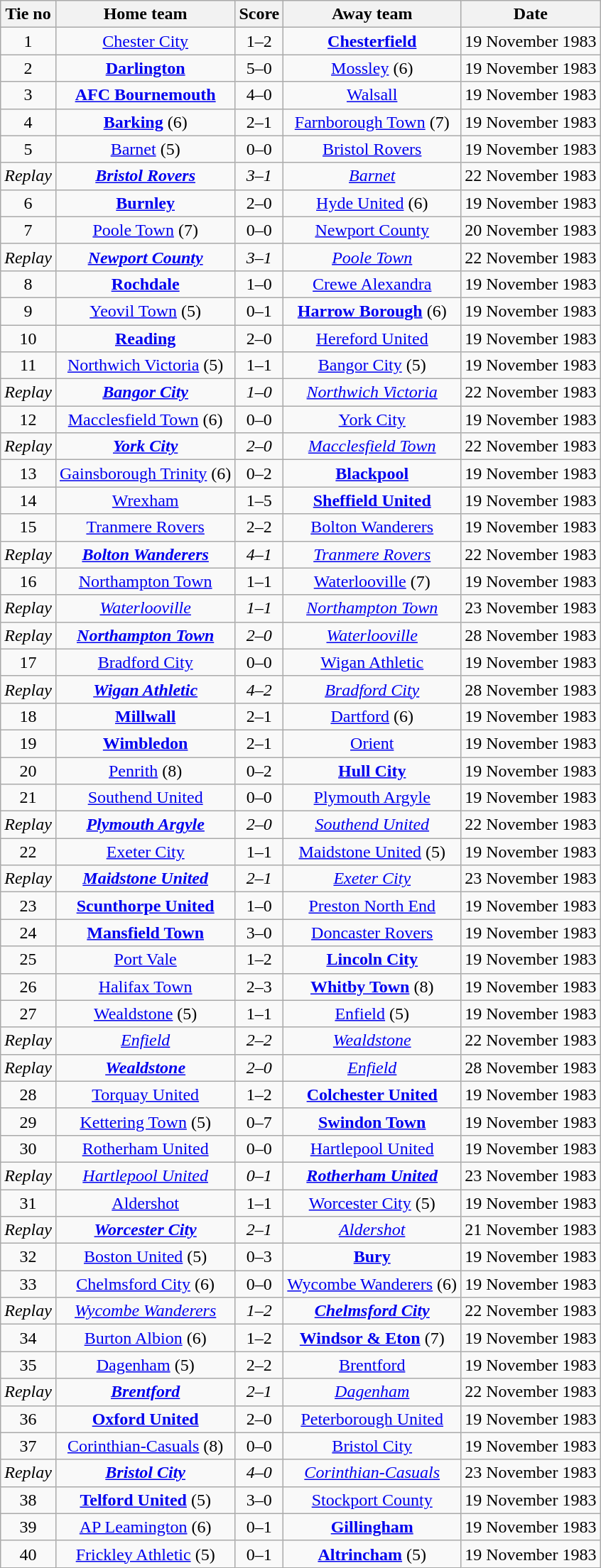<table class="wikitable" style="text-align: center">
<tr>
<th>Tie no</th>
<th>Home team</th>
<th>Score</th>
<th>Away team</th>
<th>Date</th>
</tr>
<tr>
<td>1</td>
<td><a href='#'>Chester City</a></td>
<td>1–2</td>
<td><strong><a href='#'>Chesterfield</a></strong></td>
<td>19 November 1983</td>
</tr>
<tr>
<td>2</td>
<td><strong><a href='#'>Darlington</a></strong></td>
<td>5–0</td>
<td><a href='#'>Mossley</a> (6)</td>
<td>19 November 1983</td>
</tr>
<tr>
<td>3</td>
<td><strong><a href='#'>AFC Bournemouth</a></strong></td>
<td>4–0</td>
<td><a href='#'>Walsall</a></td>
<td>19 November 1983</td>
</tr>
<tr>
<td>4</td>
<td><strong><a href='#'>Barking</a></strong> (6)</td>
<td>2–1</td>
<td><a href='#'>Farnborough Town</a> (7)</td>
<td>19 November 1983</td>
</tr>
<tr>
<td>5</td>
<td><a href='#'>Barnet</a> (5)</td>
<td>0–0</td>
<td><a href='#'>Bristol Rovers</a></td>
<td>19 November 1983</td>
</tr>
<tr>
<td><em>Replay</em></td>
<td><strong><em><a href='#'>Bristol Rovers</a></em></strong></td>
<td><em>3–1</em></td>
<td><em><a href='#'>Barnet</a></em></td>
<td>22 November 1983</td>
</tr>
<tr>
<td>6</td>
<td><strong><a href='#'>Burnley</a></strong></td>
<td>2–0</td>
<td><a href='#'>Hyde United</a> (6)</td>
<td>19 November 1983</td>
</tr>
<tr>
<td>7</td>
<td><a href='#'>Poole Town</a> (7)</td>
<td>0–0</td>
<td><a href='#'>Newport County</a></td>
<td>20 November 1983</td>
</tr>
<tr>
<td><em>Replay</em></td>
<td><strong><em><a href='#'>Newport County</a></em></strong></td>
<td><em>3–1</em></td>
<td><em><a href='#'>Poole Town</a></em></td>
<td>22 November 1983</td>
</tr>
<tr>
<td>8</td>
<td><strong><a href='#'>Rochdale</a></strong></td>
<td>1–0</td>
<td><a href='#'>Crewe Alexandra</a></td>
<td>19 November 1983</td>
</tr>
<tr>
<td>9</td>
<td><a href='#'>Yeovil Town</a> (5)</td>
<td>0–1</td>
<td><strong><a href='#'>Harrow Borough</a></strong> (6)</td>
<td>19 November 1983</td>
</tr>
<tr>
<td>10</td>
<td><strong><a href='#'>Reading</a></strong></td>
<td>2–0</td>
<td><a href='#'>Hereford United</a></td>
<td>19 November 1983</td>
</tr>
<tr>
<td>11</td>
<td><a href='#'>Northwich Victoria</a> (5)</td>
<td>1–1</td>
<td><a href='#'>Bangor City</a> (5)</td>
<td>19 November 1983</td>
</tr>
<tr>
<td><em>Replay</em></td>
<td><strong><em><a href='#'>Bangor City</a></em></strong></td>
<td><em>1–0</em></td>
<td><em><a href='#'>Northwich Victoria</a></em></td>
<td>22 November 1983</td>
</tr>
<tr>
<td>12</td>
<td><a href='#'>Macclesfield Town</a> (6)</td>
<td>0–0</td>
<td><a href='#'>York City</a></td>
<td>19 November 1983</td>
</tr>
<tr>
<td><em>Replay</em></td>
<td><strong><em><a href='#'>York City</a></em></strong></td>
<td><em>2–0</em></td>
<td><em><a href='#'>Macclesfield Town</a></em></td>
<td>22 November 1983</td>
</tr>
<tr>
<td>13</td>
<td><a href='#'>Gainsborough Trinity</a> (6)</td>
<td>0–2</td>
<td><strong><a href='#'>Blackpool</a></strong></td>
<td>19 November 1983</td>
</tr>
<tr>
<td>14</td>
<td><a href='#'>Wrexham</a></td>
<td>1–5</td>
<td><strong><a href='#'>Sheffield United</a></strong></td>
<td>19 November 1983</td>
</tr>
<tr>
<td>15</td>
<td><a href='#'>Tranmere Rovers</a></td>
<td>2–2</td>
<td><a href='#'>Bolton Wanderers</a></td>
<td>19 November 1983</td>
</tr>
<tr>
<td><em>Replay</em></td>
<td><strong><em><a href='#'>Bolton Wanderers</a></em></strong></td>
<td><em>4–1</em></td>
<td><em><a href='#'>Tranmere Rovers</a></em></td>
<td>22 November 1983</td>
</tr>
<tr>
<td>16</td>
<td><a href='#'>Northampton Town</a></td>
<td>1–1</td>
<td><a href='#'>Waterlooville</a> (7)</td>
<td>19 November 1983</td>
</tr>
<tr>
<td><em>Replay</em></td>
<td><em><a href='#'>Waterlooville</a></em></td>
<td><em>1–1</em></td>
<td><em><a href='#'>Northampton Town</a></em></td>
<td>23 November 1983</td>
</tr>
<tr>
<td><em>Replay</em></td>
<td><strong><em><a href='#'>Northampton Town</a></em></strong></td>
<td><em>2–0</em></td>
<td><em><a href='#'>Waterlooville</a></em></td>
<td>28 November 1983</td>
</tr>
<tr>
<td>17</td>
<td><a href='#'>Bradford City</a></td>
<td>0–0</td>
<td><a href='#'>Wigan Athletic</a></td>
<td>19 November 1983</td>
</tr>
<tr>
<td><em>Replay</em></td>
<td><strong><em><a href='#'>Wigan Athletic</a></em></strong></td>
<td><em>4–2</em></td>
<td><em><a href='#'>Bradford City</a></em></td>
<td>28 November 1983</td>
</tr>
<tr>
<td>18</td>
<td><strong><a href='#'>Millwall</a></strong></td>
<td>2–1</td>
<td><a href='#'>Dartford</a> (6)</td>
<td>19 November 1983</td>
</tr>
<tr>
<td>19</td>
<td><strong><a href='#'>Wimbledon</a></strong></td>
<td>2–1</td>
<td><a href='#'>Orient</a></td>
<td>19 November 1983</td>
</tr>
<tr>
<td>20</td>
<td><a href='#'>Penrith</a> (8)</td>
<td>0–2</td>
<td><strong><a href='#'>Hull City</a></strong></td>
<td>19 November 1983</td>
</tr>
<tr>
<td>21</td>
<td><a href='#'>Southend United</a></td>
<td>0–0</td>
<td><a href='#'>Plymouth Argyle</a></td>
<td>19 November 1983</td>
</tr>
<tr>
<td><em>Replay</em></td>
<td><strong><em><a href='#'>Plymouth Argyle</a></em></strong></td>
<td><em>2–0</em></td>
<td><em><a href='#'>Southend United</a></em></td>
<td>22 November 1983</td>
</tr>
<tr>
<td>22</td>
<td><a href='#'>Exeter City</a></td>
<td>1–1</td>
<td><a href='#'>Maidstone United</a> (5)</td>
<td>19 November 1983</td>
</tr>
<tr>
<td><em>Replay</em></td>
<td><strong><em><a href='#'>Maidstone United</a></em></strong></td>
<td><em>2–1</em></td>
<td><em><a href='#'>Exeter City</a></em></td>
<td>23 November 1983</td>
</tr>
<tr>
<td>23</td>
<td><strong><a href='#'>Scunthorpe United</a></strong></td>
<td>1–0</td>
<td><a href='#'>Preston North End</a></td>
<td>19 November 1983</td>
</tr>
<tr>
<td>24</td>
<td><strong><a href='#'>Mansfield Town</a></strong></td>
<td>3–0</td>
<td><a href='#'>Doncaster Rovers</a></td>
<td>19 November 1983</td>
</tr>
<tr>
<td>25</td>
<td><a href='#'>Port Vale</a></td>
<td>1–2</td>
<td><strong><a href='#'>Lincoln City</a></strong></td>
<td>19 November 1983</td>
</tr>
<tr>
<td>26</td>
<td><a href='#'>Halifax Town</a></td>
<td>2–3</td>
<td><strong><a href='#'>Whitby Town</a></strong> (8)</td>
<td>19 November 1983</td>
</tr>
<tr>
<td>27</td>
<td><a href='#'>Wealdstone</a> (5)</td>
<td>1–1</td>
<td><a href='#'>Enfield</a> (5)</td>
<td>19 November 1983</td>
</tr>
<tr>
<td><em>Replay</em></td>
<td><em><a href='#'>Enfield</a></em></td>
<td><em>2–2</em></td>
<td><em><a href='#'>Wealdstone</a></em></td>
<td>22 November 1983</td>
</tr>
<tr>
<td><em>Replay</em></td>
<td><strong><em><a href='#'>Wealdstone</a></em></strong></td>
<td><em>2–0</em></td>
<td><em><a href='#'>Enfield</a></em></td>
<td>28 November 1983</td>
</tr>
<tr>
<td>28</td>
<td><a href='#'>Torquay United</a></td>
<td>1–2</td>
<td><strong><a href='#'>Colchester United</a></strong></td>
<td>19 November 1983</td>
</tr>
<tr>
<td>29</td>
<td><a href='#'>Kettering Town</a> (5)</td>
<td>0–7</td>
<td><strong><a href='#'>Swindon Town</a></strong></td>
<td>19 November 1983</td>
</tr>
<tr>
<td>30</td>
<td><a href='#'>Rotherham United</a></td>
<td>0–0</td>
<td><a href='#'>Hartlepool United</a></td>
<td>19 November 1983</td>
</tr>
<tr>
<td><em>Replay</em></td>
<td><em><a href='#'>Hartlepool United</a></em></td>
<td><em>0–1</em></td>
<td><strong><em><a href='#'>Rotherham United</a></em></strong></td>
<td>23 November 1983</td>
</tr>
<tr>
<td>31</td>
<td><a href='#'>Aldershot</a></td>
<td>1–1</td>
<td><a href='#'>Worcester City</a> (5)</td>
<td>19 November 1983</td>
</tr>
<tr>
<td><em>Replay</em></td>
<td><strong><em><a href='#'>Worcester City</a></em></strong></td>
<td><em>2–1</em></td>
<td><em><a href='#'>Aldershot</a></em></td>
<td>21 November 1983</td>
</tr>
<tr>
<td>32</td>
<td><a href='#'>Boston United</a> (5)</td>
<td>0–3</td>
<td><strong><a href='#'>Bury</a></strong></td>
<td>19 November 1983</td>
</tr>
<tr>
<td>33</td>
<td><a href='#'>Chelmsford City</a> (6)</td>
<td>0–0</td>
<td><a href='#'>Wycombe Wanderers</a> (6)</td>
<td>19 November 1983</td>
</tr>
<tr>
<td><em>Replay</em></td>
<td><em><a href='#'>Wycombe Wanderers</a></em></td>
<td><em>1–2</em></td>
<td><strong><em><a href='#'>Chelmsford City</a></em></strong></td>
<td>22 November 1983</td>
</tr>
<tr>
<td>34</td>
<td><a href='#'>Burton Albion</a> (6)</td>
<td>1–2</td>
<td><strong><a href='#'>Windsor & Eton</a></strong> (7)</td>
<td>19 November 1983</td>
</tr>
<tr>
<td>35</td>
<td><a href='#'>Dagenham</a> (5)</td>
<td>2–2</td>
<td><a href='#'>Brentford</a></td>
<td>19 November 1983</td>
</tr>
<tr>
<td><em>Replay</em></td>
<td><strong><em><a href='#'>Brentford</a></em></strong></td>
<td><em>2–1</em></td>
<td><em><a href='#'>Dagenham</a></em></td>
<td>22 November 1983</td>
</tr>
<tr>
<td>36</td>
<td><strong><a href='#'>Oxford United</a></strong></td>
<td>2–0</td>
<td><a href='#'>Peterborough United</a></td>
<td>19 November 1983</td>
</tr>
<tr>
<td>37</td>
<td><a href='#'>Corinthian-Casuals</a> (8)</td>
<td>0–0</td>
<td><a href='#'>Bristol City</a></td>
<td>19 November 1983</td>
</tr>
<tr>
<td><em>Replay</em></td>
<td><strong><em><a href='#'>Bristol City</a></em></strong></td>
<td><em>4–0</em></td>
<td><em><a href='#'>Corinthian-Casuals</a></em></td>
<td>23 November 1983</td>
</tr>
<tr>
<td>38</td>
<td><strong><a href='#'>Telford United</a></strong> (5)</td>
<td>3–0</td>
<td><a href='#'>Stockport County</a></td>
<td>19 November 1983</td>
</tr>
<tr>
<td>39</td>
<td><a href='#'>AP Leamington</a> (6)</td>
<td>0–1</td>
<td><strong><a href='#'>Gillingham</a></strong></td>
<td>19 November 1983</td>
</tr>
<tr>
<td>40</td>
<td><a href='#'>Frickley Athletic</a> (5)</td>
<td>0–1</td>
<td><strong><a href='#'>Altrincham</a></strong> (5)</td>
<td>19 November 1983</td>
</tr>
</table>
